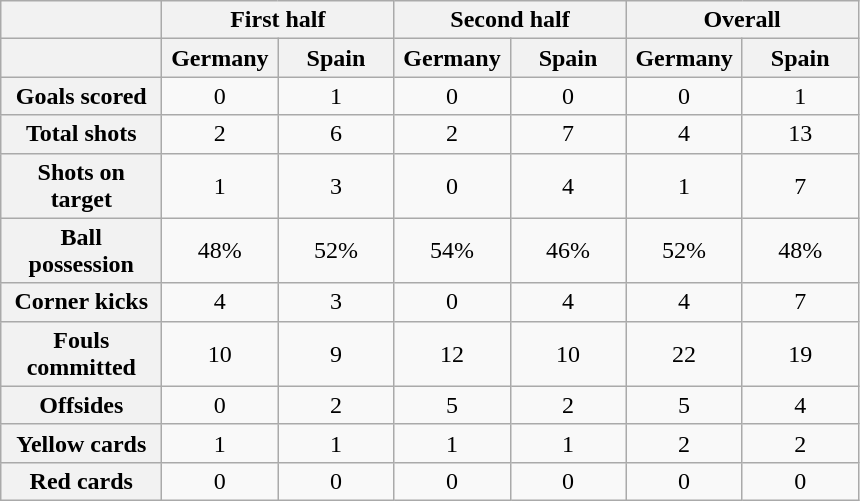<table class="plainrowheaders wikitable" style="text-align: center">
<tr>
<th width=100></th>
<th colspan=2 scope=col>First half</th>
<th colspan=2 scope=col>Second half</th>
<th colspan=2 scope=col>Overall</th>
</tr>
<tr>
<th width=100></th>
<th width=70>Germany</th>
<th width=70>Spain</th>
<th width=70>Germany</th>
<th width=70>Spain</th>
<th width=70>Germany</th>
<th width=70>Spain</th>
</tr>
<tr>
<th scope=row>Goals scored</th>
<td>0</td>
<td>1</td>
<td>0</td>
<td>0</td>
<td>0</td>
<td>1</td>
</tr>
<tr>
<th scope=row>Total shots</th>
<td>2</td>
<td>6</td>
<td>2</td>
<td>7</td>
<td>4</td>
<td>13</td>
</tr>
<tr>
<th scope=row>Shots on target</th>
<td>1</td>
<td>3</td>
<td>0</td>
<td>4</td>
<td>1</td>
<td>7</td>
</tr>
<tr>
<th scope=row>Ball possession</th>
<td>48%</td>
<td>52%</td>
<td>54%</td>
<td>46%</td>
<td>52%</td>
<td>48%</td>
</tr>
<tr>
<th scope=row>Corner kicks</th>
<td>4</td>
<td>3</td>
<td>0</td>
<td>4</td>
<td>4</td>
<td>7</td>
</tr>
<tr>
<th scope=row>Fouls committed</th>
<td>10</td>
<td>9</td>
<td>12</td>
<td>10</td>
<td>22</td>
<td>19</td>
</tr>
<tr>
<th scope=row>Offsides</th>
<td>0</td>
<td>2</td>
<td>5</td>
<td>2</td>
<td>5</td>
<td>4</td>
</tr>
<tr>
<th scope=row>Yellow cards</th>
<td>1</td>
<td>1</td>
<td>1</td>
<td>1</td>
<td>2</td>
<td>2</td>
</tr>
<tr>
<th scope=row>Red cards</th>
<td>0</td>
<td>0</td>
<td>0</td>
<td>0</td>
<td>0</td>
<td>0</td>
</tr>
</table>
